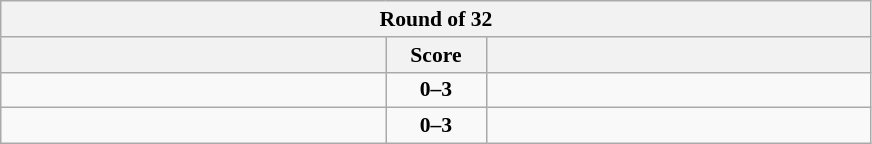<table class="wikitable" style="text-align: center; font-size:90% ">
<tr>
<th colspan=3>Round of 32</th>
</tr>
<tr>
<th align="right" width="250"></th>
<th width="60">Score</th>
<th align="left" width="250"></th>
</tr>
<tr>
<td align=left></td>
<td align=center><strong>0–3</strong></td>
<td align=left><strong></strong></td>
</tr>
<tr>
<td align=left></td>
<td align=center><strong>0–3</strong></td>
<td align=left><strong></strong></td>
</tr>
</table>
